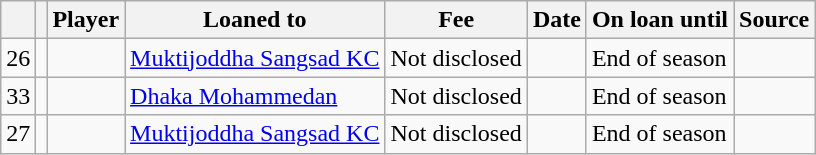<table class="wikitable plainrowheaders sortable">
<tr>
<th></th>
<th></th>
<th>Player</th>
<th>Loaned to</th>
<th>Fee</th>
<th>Date</th>
<th>On loan until</th>
<th>Source</th>
</tr>
<tr>
<td align=center>26</td>
<td align=center></td>
<td></td>
<td> <a href='#'>Muktijoddha Sangsad KC</a></td>
<td>Not disclosed</td>
<td></td>
<td>End of season</td>
<td></td>
</tr>
<tr>
<td align=center>33</td>
<td align=center></td>
<td></td>
<td> <a href='#'>Dhaka Mohammedan</a></td>
<td>Not disclosed</td>
<td></td>
<td>End of season</td>
<td></td>
</tr>
<tr>
<td align=center>27</td>
<td align=center></td>
<td></td>
<td> <a href='#'>Muktijoddha Sangsad KC</a></td>
<td>Not disclosed</td>
<td></td>
<td>End of season</td>
<td></td>
</tr>
</table>
